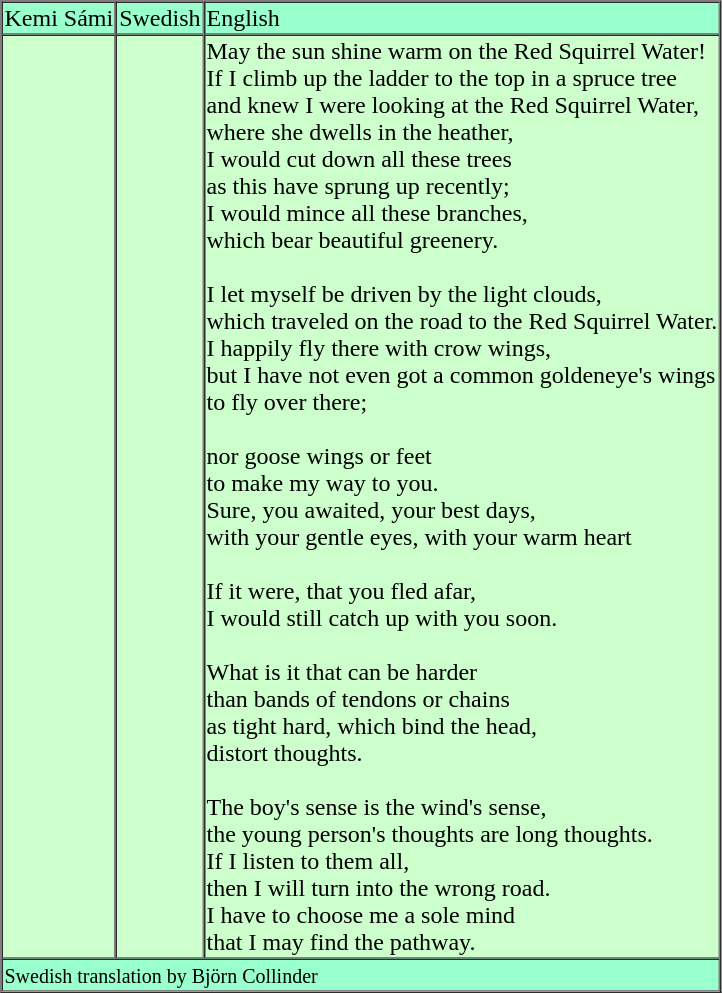<table border="1" cellspacing="0">
<tr bgcolor=#99FFCC>
<td>Kemi Sámi</td>
<td>Swedish</td>
<td>English</td>
</tr>
<tr>
</tr>
<tr bgcolor=#CCFFCC>
<td valign="top"><br></td>
<td VALIGN="top"><br></td>
<td valign="top">May the sun shine warm on the Red Squirrel Water!<br>If I climb up the ladder to the top in a spruce tree<br>
and knew I were looking at the Red Squirrel Water,<br>
where she dwells in the heather,<br>
I would cut down all these trees<br>
as this have sprung up recently;<br>
I would mince all these branches,<br>
which bear beautiful greenery.<br><br>I let myself be driven by the light clouds,<br>
which traveled on the road to the Red Squirrel Water.<br>
I happily fly there with crow wings,<br>
but I have not even got a common goldeneye's wings<br>
to fly over there;<br><br>nor goose wings or feet<br>
to make my way to you.<br>
Sure, you awaited, your best days,<br>
with your gentle eyes, with your warm heart<br><br>If it were, that you fled afar,<br>
I would still catch up with you soon.<br><br>What is it that can be harder<br>
than bands of tendons or chains<br>
as tight hard, which bind the head,<br>
distort thoughts.<br><br>The boy's sense is the wind's sense,<br>
the young person's thoughts are long thoughts.<br>
If I listen to them all,<br>
then I will turn into the wrong road.<br>
I have to choose me a sole mind<br>
that I may find the pathway.</td>
</tr>
<tr>
</tr>
<tr bgcolor=#99FFCC>
<td colspan="3"><small>Swedish translation by Björn Collinder</small></td>
</tr>
</table>
